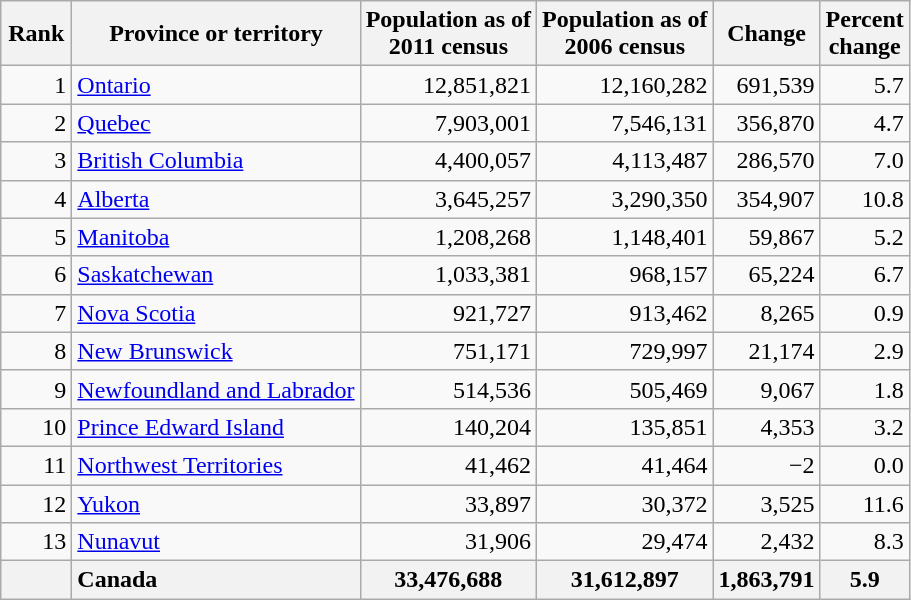<table class="wikitable sortable" style="text-align: right;">
<tr>
<th style="width:40px" style="text-align: center;">Rank</th>
<th style="text-align: center;">Province or territory</th>
<th style="text-align: center;" data-sort-type="number">Population as of<br>2011 census</th>
<th style="text-align: center;" data-sort-type="number">Population as of<br>2006 census</th>
<th style="text-align: center;" data-sort-type="number">Change</th>
<th style="text-align: center;" data-sort-type="number">Percent<br>change</th>
</tr>
<tr>
<td>1</td>
<td style="text-align: left;"><a href='#'>Ontario</a></td>
<td>12,851,821</td>
<td>12,160,282</td>
<td>691,539 </td>
<td>5.7 </td>
</tr>
<tr>
<td>2</td>
<td style="text-align: left;"><a href='#'>Quebec</a></td>
<td>7,903,001</td>
<td>7,546,131</td>
<td>356,870 </td>
<td>4.7 </td>
</tr>
<tr>
<td>3</td>
<td style="text-align: left;"><a href='#'>British Columbia</a></td>
<td>4,400,057</td>
<td>4,113,487</td>
<td>286,570 </td>
<td>7.0 </td>
</tr>
<tr>
<td>4</td>
<td style="text-align: left;"><a href='#'>Alberta</a></td>
<td>3,645,257</td>
<td>3,290,350</td>
<td>354,907 </td>
<td>10.8 </td>
</tr>
<tr>
<td>5</td>
<td style="text-align: left;"><a href='#'>Manitoba</a></td>
<td>1,208,268</td>
<td>1,148,401</td>
<td>59,867 </td>
<td>5.2 </td>
</tr>
<tr>
<td>6</td>
<td style="text-align: left;"><a href='#'>Saskatchewan</a></td>
<td>1,033,381</td>
<td>968,157</td>
<td>65,224 </td>
<td>6.7 </td>
</tr>
<tr>
<td>7</td>
<td style="text-align: left;"><a href='#'>Nova Scotia</a></td>
<td>921,727</td>
<td>913,462</td>
<td>8,265 </td>
<td>0.9 </td>
</tr>
<tr>
<td>8</td>
<td style="text-align: left;"><a href='#'>New Brunswick</a></td>
<td>751,171</td>
<td>729,997</td>
<td>21,174 </td>
<td>2.9 </td>
</tr>
<tr>
<td>9</td>
<td style="text-align: left;"><a href='#'>Newfoundland and Labrador</a></td>
<td>514,536</td>
<td>505,469</td>
<td>9,067 </td>
<td>1.8 </td>
</tr>
<tr>
<td>10</td>
<td style="text-align: left;"><a href='#'>Prince Edward Island</a></td>
<td>140,204</td>
<td>135,851</td>
<td>4,353 </td>
<td>3.2 </td>
</tr>
<tr>
<td>11</td>
<td style="text-align: left;"><a href='#'>Northwest Territories</a></td>
<td>41,462</td>
<td>41,464</td>
<td>−2 </td>
<td>0.0 </td>
</tr>
<tr>
<td>12</td>
<td style="text-align: left;"><a href='#'>Yukon</a></td>
<td>33,897</td>
<td>30,372</td>
<td>3,525 </td>
<td>11.6 </td>
</tr>
<tr>
<td>13</td>
<td style="text-align: left;"><a href='#'>Nunavut</a></td>
<td>31,906</td>
<td>29,474</td>
<td>2,432 </td>
<td>8.3 </td>
</tr>
<tr>
<th></th>
<th style="text-align: left;">Canada</th>
<th>33,476,688</th>
<th>31,612,897</th>
<th>1,863,791 </th>
<th>5.9 </th>
</tr>
</table>
